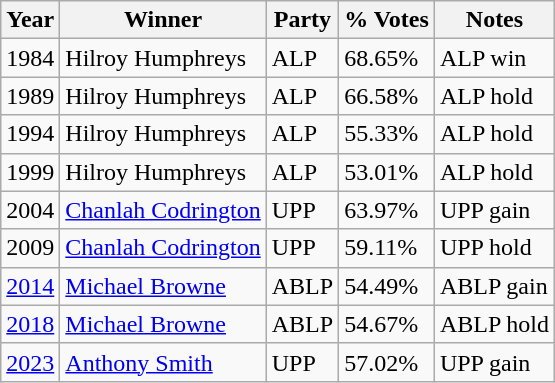<table class="wikitable sortable">
<tr>
<th><strong>Year</strong></th>
<th><strong>Winner</strong></th>
<th><strong>Party</strong></th>
<th><strong>% Votes</strong></th>
<th><strong>Notes</strong></th>
</tr>
<tr>
<td>1984</td>
<td>Hilroy Humphreys</td>
<td>ALP</td>
<td>68.65%</td>
<td>ALP win</td>
</tr>
<tr>
<td>1989</td>
<td>Hilroy Humphreys</td>
<td>ALP</td>
<td>66.58%</td>
<td>ALP hold</td>
</tr>
<tr>
<td>1994</td>
<td>Hilroy Humphreys</td>
<td>ALP</td>
<td>55.33%</td>
<td>ALP hold</td>
</tr>
<tr>
<td>1999</td>
<td>Hilroy Humphreys</td>
<td>ALP</td>
<td>53.01%</td>
<td>ALP hold</td>
</tr>
<tr>
<td>2004</td>
<td><a href='#'>Chanlah Codrington</a></td>
<td>UPP</td>
<td>63.97%</td>
<td>UPP gain</td>
</tr>
<tr>
<td>2009</td>
<td><a href='#'>Chanlah Codrington</a></td>
<td>UPP</td>
<td>59.11%</td>
<td>UPP hold</td>
</tr>
<tr>
<td><a href='#'>2014</a></td>
<td><a href='#'>Michael Browne</a></td>
<td>ABLP</td>
<td>54.49%</td>
<td>ABLP gain</td>
</tr>
<tr>
<td><a href='#'>2018</a></td>
<td><a href='#'>Michael Browne</a></td>
<td>ABLP</td>
<td>54.67%</td>
<td>ABLP hold</td>
</tr>
<tr>
<td><a href='#'>2023</a></td>
<td><a href='#'>Anthony Smith</a></td>
<td>UPP</td>
<td>57.02%</td>
<td>UPP gain</td>
</tr>
</table>
